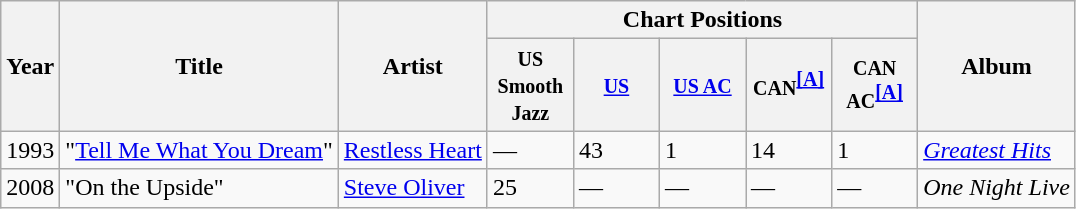<table class="wikitable">
<tr>
<th rowspan="2">Year</th>
<th rowspan="2">Title</th>
<th rowspan="2">Artist</th>
<th colspan="5">Chart Positions</th>
<th rowspan="2">Album</th>
</tr>
<tr>
<th width="50"><small>US Smooth Jazz</small></th>
<th width="50"><small><a href='#'>US</a></small></th>
<th width="50"><small><a href='#'>US AC</a></small></th>
<th width="50"><small>CAN</small><sup><span></span><a href='#'><strong>[A]</strong></a></sup></th>
<th width="50"><small>CAN AC</small><sup><span></span><a href='#'><strong>[A]</strong></a></sup></th>
</tr>
<tr>
<td>1993</td>
<td>"<a href='#'>Tell Me What You Dream</a>"</td>
<td><a href='#'>Restless Heart</a></td>
<td>—</td>
<td>43</td>
<td>1</td>
<td>14</td>
<td>1</td>
<td><em><a href='#'>Greatest Hits</a></em></td>
</tr>
<tr>
<td>2008</td>
<td>"On the Upside"</td>
<td><a href='#'>Steve Oliver</a></td>
<td>25</td>
<td>—</td>
<td>—</td>
<td>—</td>
<td>—</td>
<td><em>One Night Live</em></td>
</tr>
</table>
